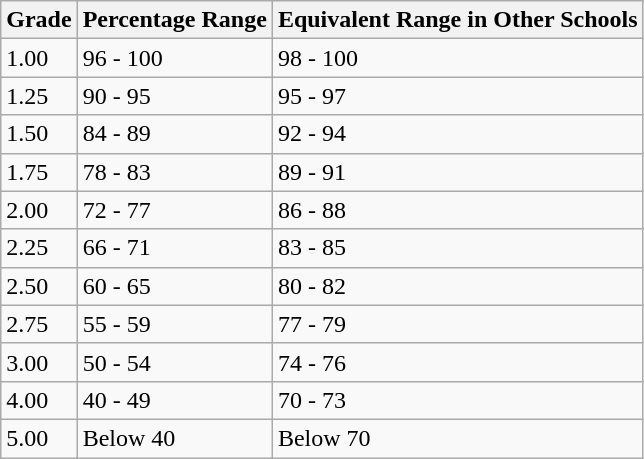<table class="wikitable">
<tr>
<th>Grade</th>
<th>Percentage Range</th>
<th>Equivalent Range in Other Schools</th>
</tr>
<tr>
<td>1.00</td>
<td>96 - 100</td>
<td>98 - 100</td>
</tr>
<tr>
<td>1.25</td>
<td>90 - 95</td>
<td>95 - 97</td>
</tr>
<tr>
<td>1.50</td>
<td>84 - 89</td>
<td>92 - 94</td>
</tr>
<tr>
<td>1.75</td>
<td>78 - 83</td>
<td>89 - 91</td>
</tr>
<tr>
<td>2.00</td>
<td>72 - 77</td>
<td>86 - 88</td>
</tr>
<tr>
<td>2.25</td>
<td>66 - 71</td>
<td>83 - 85</td>
</tr>
<tr>
<td>2.50</td>
<td>60 - 65</td>
<td>80 - 82</td>
</tr>
<tr>
<td>2.75</td>
<td>55 - 59</td>
<td>77 - 79</td>
</tr>
<tr>
<td>3.00</td>
<td>50 - 54</td>
<td>74 - 76</td>
</tr>
<tr>
<td>4.00</td>
<td>40 - 49</td>
<td>70 - 73</td>
</tr>
<tr>
<td>5.00</td>
<td>Below 40</td>
<td>Below 70</td>
</tr>
</table>
